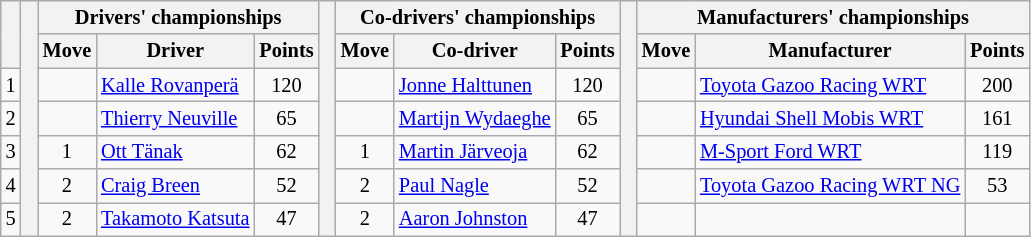<table class="wikitable" style="font-size:85%;">
<tr>
<th rowspan="2"></th>
<th rowspan="7" style="width:5px;"></th>
<th colspan="3">Drivers' championships</th>
<th rowspan="7" style="width:5px;"></th>
<th colspan="3" nowrap>Co-drivers' championships</th>
<th rowspan="7" style="width:5px;"></th>
<th colspan="3" nowrap>Manufacturers' championships</th>
</tr>
<tr>
<th>Move</th>
<th>Driver</th>
<th>Points</th>
<th>Move</th>
<th>Co-driver</th>
<th>Points</th>
<th>Move</th>
<th>Manufacturer</th>
<th>Points</th>
</tr>
<tr>
<td align="center">1</td>
<td align="center"></td>
<td><a href='#'>Kalle Rovanperä</a></td>
<td align="center">120</td>
<td align="center"></td>
<td><a href='#'>Jonne Halttunen</a></td>
<td align="center">120</td>
<td align="center"></td>
<td><a href='#'>Toyota Gazoo Racing WRT</a></td>
<td align="center">200</td>
</tr>
<tr>
<td align="center">2</td>
<td align="center"></td>
<td><a href='#'>Thierry Neuville</a></td>
<td align="center">65</td>
<td align="center"></td>
<td><a href='#'>Martijn Wydaeghe</a></td>
<td align="center">65</td>
<td align="center"></td>
<td><a href='#'>Hyundai Shell Mobis WRT</a></td>
<td align="center">161</td>
</tr>
<tr>
<td align="center">3</td>
<td align="center"> 1</td>
<td><a href='#'>Ott Tänak</a></td>
<td align="center">62</td>
<td align="center"> 1</td>
<td><a href='#'>Martin Järveoja</a></td>
<td align="center">62</td>
<td align="center"></td>
<td><a href='#'>M-Sport Ford WRT</a></td>
<td align="center">119</td>
</tr>
<tr>
<td align="center">4</td>
<td align="center"> 2</td>
<td><a href='#'>Craig Breen</a></td>
<td align="center">52</td>
<td align="center"> 2</td>
<td><a href='#'>Paul Nagle</a></td>
<td align="center">52</td>
<td align="center"></td>
<td><a href='#'>Toyota Gazoo Racing WRT NG</a></td>
<td align="center">53</td>
</tr>
<tr>
<td align="center">5</td>
<td align="center"> 2</td>
<td><a href='#'>Takamoto Katsuta</a></td>
<td align="center">47</td>
<td align="center"> 2</td>
<td><a href='#'>Aaron Johnston</a></td>
<td align="center">47</td>
<td></td>
<td></td>
<td></td>
</tr>
</table>
